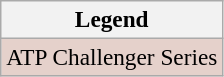<table class=wikitable style=font-size:97%>
<tr>
<th>Legend</th>
</tr>
<tr bgcolor=e5d1cb>
<td>ATP Challenger Series</td>
</tr>
</table>
